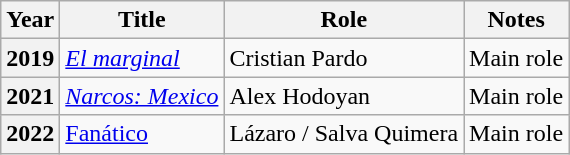<table class="wikitable plainrowheaders sortable">
<tr>
<th scope="col">Year</th>
<th scope="col">Title</th>
<th scope="col" class="unsortable">Role</th>
<th scope="col" class="unsortable">Notes</th>
</tr>
<tr>
<th scope="row">2019</th>
<td data-sort-value="Marginal, El"><em><a href='#'>El marginal</a></em></td>
<td>Cristian Pardo</td>
<td>Main role</td>
</tr>
<tr>
<th scope="row">2021</th>
<td><em><a href='#'>Narcos: Mexico</a></td>
<td>Alex Hodoyan</td>
<td>Main role</td>
</tr>
<tr>
<th scope="row">2022</th>
<td></em><a href='#'>Fanático</a><em></td>
<td>Lázaro / Salva Quimera</td>
<td>Main role</td>
</tr>
</table>
